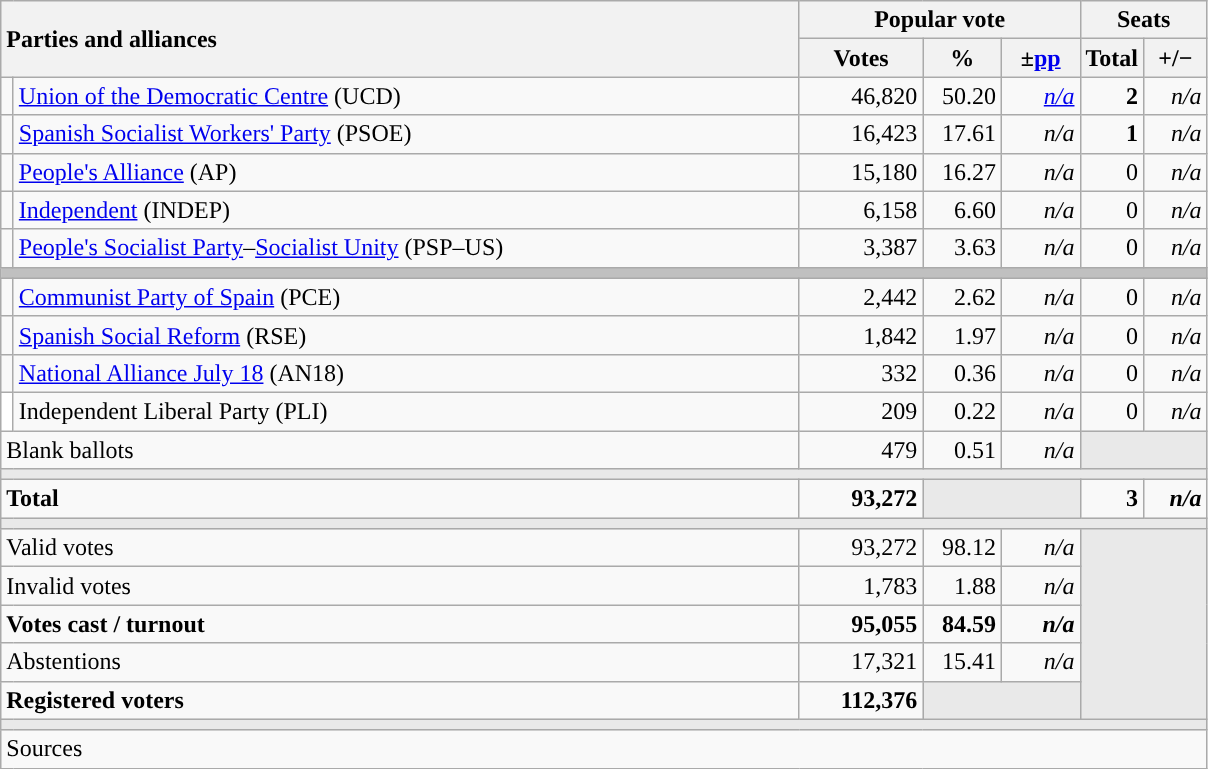<table class="wikitable" style="text-align:right;">
<tr>
<th style="text-align:left;" rowspan="2" colspan="2" width="525">Parties and alliances</th>
<th colspan="3">Popular vote</th>
<th colspan="2">Seats</th>
</tr>
<tr>
<th width="75">Votes</th>
<th width="45">%</th>
<th width="45">±<a href='#'>pp</a></th>
<th width="35">Total</th>
<th width="35">+/−</th>
</tr>
<tr>
<td width="1" style="color:inherit;background:"></td>
<td align="left"><a href='#'>Union of the Democratic Centre</a> (UCD)</td>
<td>46,820</td>
<td>50.20</td>
<td><em><a href='#'>n/a</a></em></td>
<td><strong>2</strong></td>
<td><em>n/a</em></td>
</tr>
<tr>
<td style="color:inherit;background:"></td>
<td align="left"><a href='#'>Spanish Socialist Workers' Party</a> (PSOE)</td>
<td>16,423</td>
<td>17.61</td>
<td><em>n/a</em></td>
<td><strong>1</strong></td>
<td><em>n/a</em></td>
</tr>
<tr>
<td style="color:inherit;background:"></td>
<td align="left"><a href='#'>People's Alliance</a> (AP)</td>
<td>15,180</td>
<td>16.27</td>
<td><em>n/a</em></td>
<td>0</td>
<td><em>n/a</em></td>
</tr>
<tr>
<td style="color:inherit;background:"></td>
<td align="left"><a href='#'>Independent</a> (INDEP)</td>
<td>6,158</td>
<td>6.60</td>
<td><em>n/a</em></td>
<td>0</td>
<td><em>n/a</em></td>
</tr>
<tr>
<td style="color:inherit;background:"></td>
<td align="left"><a href='#'>People's Socialist Party</a>–<a href='#'>Socialist Unity</a> (PSP–US)</td>
<td>3,387</td>
<td>3.63</td>
<td><em>n/a</em></td>
<td>0</td>
<td><em>n/a</em></td>
</tr>
<tr>
<td colspan="7" bgcolor="#C0C0C0"></td>
</tr>
<tr>
<td style="color:inherit;background:"></td>
<td align="left"><a href='#'>Communist Party of Spain</a> (PCE)</td>
<td>2,442</td>
<td>2.62</td>
<td><em>n/a</em></td>
<td>0</td>
<td><em>n/a</em></td>
</tr>
<tr>
<td style="color:inherit;background:"></td>
<td align="left"><a href='#'>Spanish Social Reform</a> (RSE)</td>
<td>1,842</td>
<td>1.97</td>
<td><em>n/a</em></td>
<td>0</td>
<td><em>n/a</em></td>
</tr>
<tr>
<td style="color:inherit;background:"></td>
<td align="left"><a href='#'>National Alliance July 18</a> (AN18)</td>
<td>332</td>
<td>0.36</td>
<td><em>n/a</em></td>
<td>0</td>
<td><em>n/a</em></td>
</tr>
<tr>
<td bgcolor="white"></td>
<td align="left">Independent Liberal Party (PLI)</td>
<td>209</td>
<td>0.22</td>
<td><em>n/a</em></td>
<td>0</td>
<td><em>n/a</em></td>
</tr>
<tr>
<td align="left" colspan="2">Blank ballots</td>
<td>479</td>
<td>0.51</td>
<td><em>n/a</em></td>
<td bgcolor="#E9E9E9" colspan="2"></td>
</tr>
<tr>
<td colspan="7" bgcolor="#E9E9E9"></td>
</tr>
<tr style="font-weight:bold;">
<td align="left" colspan="2">Total</td>
<td>93,272</td>
<td bgcolor="#E9E9E9" colspan="2"></td>
<td>3</td>
<td><em>n/a</em></td>
</tr>
<tr>
<td colspan="7" bgcolor="#E9E9E9"></td>
</tr>
<tr>
<td align="left" colspan="2">Valid votes</td>
<td>93,272</td>
<td>98.12</td>
<td><em>n/a</em></td>
<td bgcolor="#E9E9E9" colspan="2" rowspan="5"></td>
</tr>
<tr>
<td align="left" colspan="2">Invalid votes</td>
<td>1,783</td>
<td>1.88</td>
<td><em>n/a</em></td>
</tr>
<tr style="font-weight:bold;">
<td align="left" colspan="2">Votes cast / turnout</td>
<td>95,055</td>
<td>84.59</td>
<td><em>n/a</em></td>
</tr>
<tr>
<td align="left" colspan="2">Abstentions</td>
<td>17,321</td>
<td>15.41</td>
<td><em>n/a</em></td>
</tr>
<tr style="font-weight:bold;">
<td align="left" colspan="2">Registered voters</td>
<td>112,376</td>
<td bgcolor="#E9E9E9" colspan="2"></td>
</tr>
<tr>
<td colspan="7" bgcolor="#E9E9E9"></td>
</tr>
<tr>
<td align="left" colspan="7">Sources</td>
</tr>
</table>
